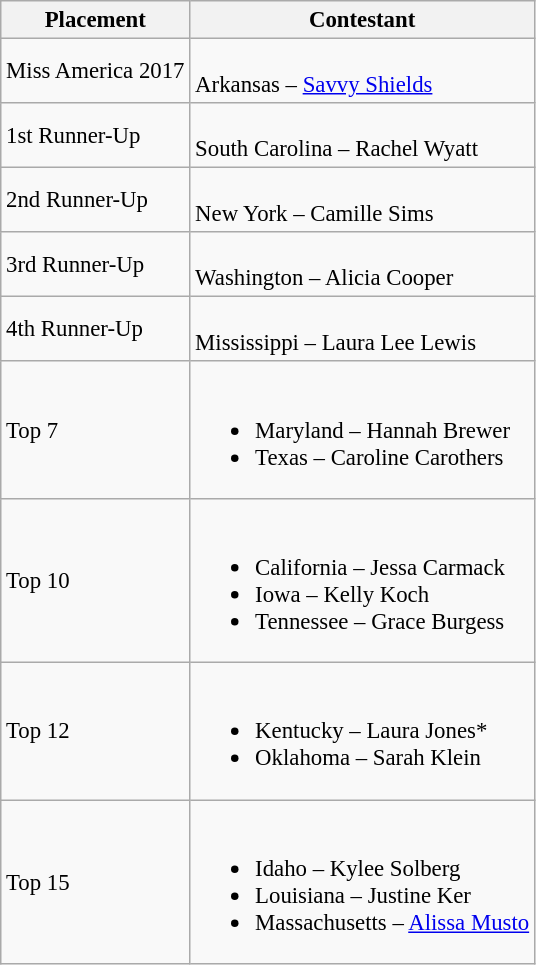<table class="wikitable sortable" style="font-size: 95%;">
<tr>
<th>Placement</th>
<th>Contestant</th>
</tr>
<tr>
<td>Miss America 2017</td>
<td><br>Arkansas – <a href='#'>Savvy Shields</a></td>
</tr>
<tr>
<td>1st Runner-Up</td>
<td><br>South Carolina – Rachel Wyatt</td>
</tr>
<tr>
<td>2nd Runner-Up</td>
<td><br>New York – Camille Sims</td>
</tr>
<tr>
<td>3rd Runner-Up</td>
<td><br>Washington – Alicia Cooper</td>
</tr>
<tr>
<td>4th Runner-Up</td>
<td><br>Mississippi – Laura Lee Lewis</td>
</tr>
<tr>
<td>Top 7</td>
<td><br><ul><li>Maryland – Hannah Brewer</li><li>Texas – Caroline Carothers</li></ul></td>
</tr>
<tr>
<td>Top 10</td>
<td><br><ul><li>California – Jessa Carmack</li><li>Iowa – Kelly Koch</li><li>Tennessee – Grace Burgess</li></ul></td>
</tr>
<tr>
<td>Top 12</td>
<td><br><ul><li>Kentucky – Laura Jones*</li><li>Oklahoma – Sarah Klein</li></ul></td>
</tr>
<tr>
<td>Top 15</td>
<td><br><ul><li>Idaho – Kylee Solberg</li><li>Louisiana – Justine Ker</li><li>Massachusetts – <a href='#'>Alissa Musto</a></li></ul></td>
</tr>
</table>
